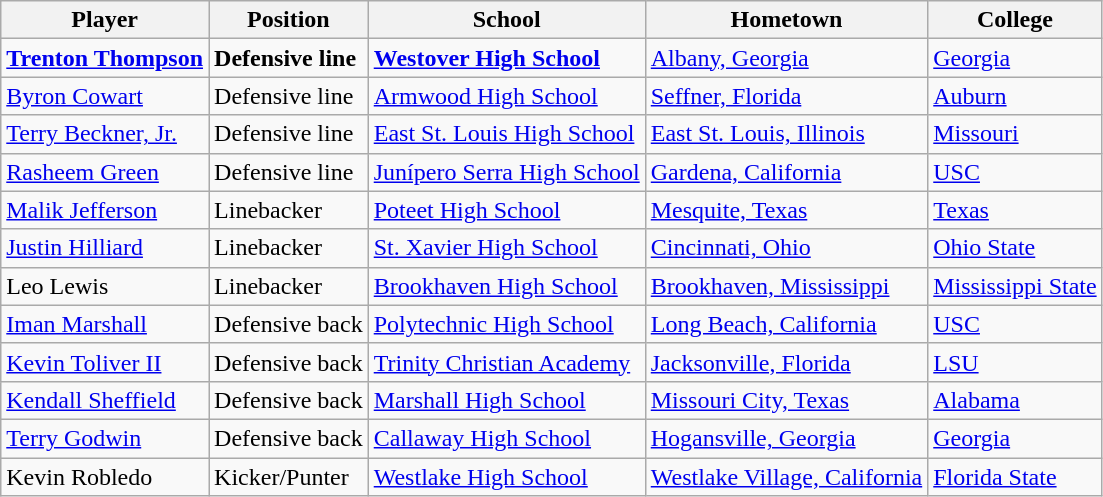<table class="wikitable">
<tr>
<th>Player</th>
<th>Position</th>
<th>School</th>
<th>Hometown</th>
<th>College</th>
</tr>
<tr>
<td><strong><a href='#'>Trenton Thompson</a></strong></td>
<td><strong>Defensive line</strong></td>
<td><strong><a href='#'>Westover High School</a></strong></td>
<td><a href='#'>Albany, Georgia</a></td>
<td><a href='#'>Georgia</a></td>
</tr>
<tr>
<td><a href='#'>Byron Cowart</a></td>
<td>Defensive line</td>
<td><a href='#'>Armwood High School</a></td>
<td><a href='#'>Seffner, Florida</a></td>
<td><a href='#'>Auburn</a></td>
</tr>
<tr>
<td><a href='#'>Terry Beckner, Jr.</a></td>
<td>Defensive line</td>
<td><a href='#'>East St. Louis High School</a></td>
<td><a href='#'>East St. Louis, Illinois</a></td>
<td><a href='#'>Missouri</a></td>
</tr>
<tr>
<td><a href='#'>Rasheem Green</a></td>
<td>Defensive line</td>
<td><a href='#'>Junípero Serra High School</a></td>
<td><a href='#'>Gardena, California</a></td>
<td><a href='#'>USC</a></td>
</tr>
<tr>
<td><a href='#'>Malik Jefferson</a></td>
<td>Linebacker</td>
<td><a href='#'>Poteet High School</a></td>
<td><a href='#'>Mesquite, Texas</a></td>
<td><a href='#'>Texas</a></td>
</tr>
<tr>
<td><a href='#'>Justin Hilliard</a></td>
<td>Linebacker</td>
<td><a href='#'>St. Xavier High School</a></td>
<td><a href='#'>Cincinnati, Ohio</a></td>
<td><a href='#'>Ohio State</a></td>
</tr>
<tr>
<td>Leo Lewis</td>
<td>Linebacker</td>
<td><a href='#'>Brookhaven High School</a></td>
<td><a href='#'>Brookhaven, Mississippi</a></td>
<td><a href='#'>Mississippi State</a></td>
</tr>
<tr>
<td><a href='#'>Iman Marshall</a></td>
<td>Defensive back</td>
<td><a href='#'>Polytechnic High School</a></td>
<td><a href='#'>Long Beach, California</a></td>
<td><a href='#'>USC</a></td>
</tr>
<tr>
<td><a href='#'>Kevin Toliver II</a></td>
<td>Defensive back</td>
<td><a href='#'>Trinity Christian Academy</a></td>
<td><a href='#'>Jacksonville, Florida</a></td>
<td><a href='#'>LSU</a></td>
</tr>
<tr>
<td><a href='#'>Kendall Sheffield</a></td>
<td>Defensive back</td>
<td><a href='#'>Marshall High School</a></td>
<td><a href='#'>Missouri City, Texas</a></td>
<td><a href='#'>Alabama</a></td>
</tr>
<tr>
<td><a href='#'>Terry Godwin</a></td>
<td>Defensive back</td>
<td><a href='#'>Callaway High School</a></td>
<td><a href='#'>Hogansville, Georgia</a></td>
<td><a href='#'>Georgia</a></td>
</tr>
<tr>
<td>Kevin Robledo</td>
<td>Kicker/Punter</td>
<td><a href='#'>Westlake High School</a></td>
<td><a href='#'>Westlake Village, California</a></td>
<td><a href='#'>Florida State</a></td>
</tr>
</table>
